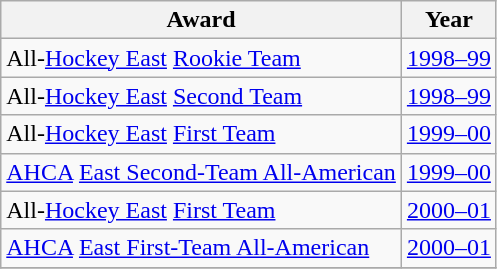<table class="wikitable">
<tr>
<th>Award</th>
<th>Year</th>
</tr>
<tr>
<td>All-<a href='#'>Hockey East</a> <a href='#'>Rookie Team</a></td>
<td><a href='#'>1998–99</a></td>
</tr>
<tr>
<td>All-<a href='#'>Hockey East</a> <a href='#'>Second Team</a></td>
<td><a href='#'>1998–99</a></td>
</tr>
<tr>
<td>All-<a href='#'>Hockey East</a> <a href='#'>First Team</a></td>
<td><a href='#'>1999–00</a></td>
</tr>
<tr>
<td><a href='#'>AHCA</a> <a href='#'>East Second-Team All-American</a></td>
<td><a href='#'>1999–00</a></td>
</tr>
<tr>
<td>All-<a href='#'>Hockey East</a> <a href='#'>First Team</a></td>
<td><a href='#'>2000–01</a></td>
</tr>
<tr>
<td><a href='#'>AHCA</a> <a href='#'>East First-Team All-American</a></td>
<td><a href='#'>2000–01</a></td>
</tr>
<tr>
</tr>
</table>
